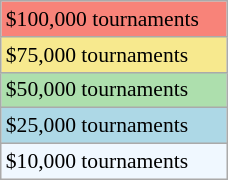<table class="wikitable"  style="font-size:90%; width:12%;">
<tr style="background:#f88379;">
<td>$100,000 tournaments</td>
</tr>
<tr style="background:#f7e98e;">
<td>$75,000 tournaments</td>
</tr>
<tr style="background:#addfad;">
<td>$50,000 tournaments</td>
</tr>
<tr style="background:lightblue;">
<td>$25,000 tournaments</td>
</tr>
<tr style="background:#f0f8ff;">
<td>$10,000 tournaments</td>
</tr>
</table>
